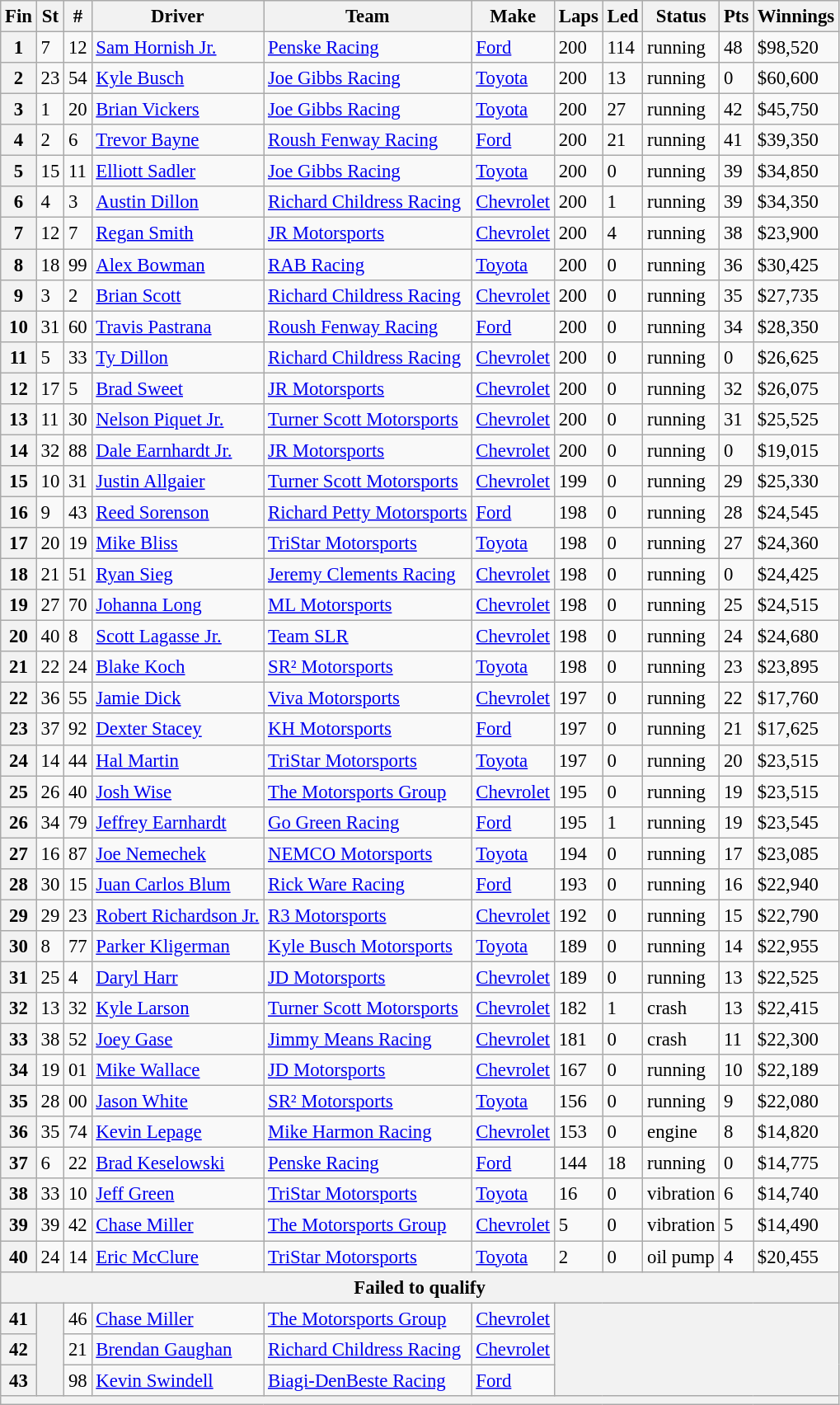<table class="wikitable" style="font-size:95%">
<tr>
<th>Fin</th>
<th>St</th>
<th>#</th>
<th>Driver</th>
<th>Team</th>
<th>Make</th>
<th>Laps</th>
<th>Led</th>
<th>Status</th>
<th>Pts</th>
<th>Winnings</th>
</tr>
<tr>
<th>1</th>
<td>7</td>
<td>12</td>
<td><a href='#'>Sam Hornish Jr.</a></td>
<td><a href='#'>Penske Racing</a></td>
<td><a href='#'>Ford</a></td>
<td>200</td>
<td>114</td>
<td>running</td>
<td>48</td>
<td>$98,520</td>
</tr>
<tr>
<th>2</th>
<td>23</td>
<td>54</td>
<td><a href='#'>Kyle Busch</a></td>
<td><a href='#'>Joe Gibbs Racing</a></td>
<td><a href='#'>Toyota</a></td>
<td>200</td>
<td>13</td>
<td>running</td>
<td>0</td>
<td>$60,600</td>
</tr>
<tr>
<th>3</th>
<td>1</td>
<td>20</td>
<td><a href='#'>Brian Vickers</a></td>
<td><a href='#'>Joe Gibbs Racing</a></td>
<td><a href='#'>Toyota</a></td>
<td>200</td>
<td>27</td>
<td>running</td>
<td>42</td>
<td>$45,750</td>
</tr>
<tr>
<th>4</th>
<td>2</td>
<td>6</td>
<td><a href='#'>Trevor Bayne</a></td>
<td><a href='#'>Roush Fenway Racing</a></td>
<td><a href='#'>Ford</a></td>
<td>200</td>
<td>21</td>
<td>running</td>
<td>41</td>
<td>$39,350</td>
</tr>
<tr>
<th>5</th>
<td>15</td>
<td>11</td>
<td><a href='#'>Elliott Sadler</a></td>
<td><a href='#'>Joe Gibbs Racing</a></td>
<td><a href='#'>Toyota</a></td>
<td>200</td>
<td>0</td>
<td>running</td>
<td>39</td>
<td>$34,850</td>
</tr>
<tr>
<th>6</th>
<td>4</td>
<td>3</td>
<td><a href='#'>Austin Dillon</a></td>
<td><a href='#'>Richard Childress Racing</a></td>
<td><a href='#'>Chevrolet</a></td>
<td>200</td>
<td>1</td>
<td>running</td>
<td>39</td>
<td>$34,350</td>
</tr>
<tr>
<th>7</th>
<td>12</td>
<td>7</td>
<td><a href='#'>Regan Smith</a></td>
<td><a href='#'>JR Motorsports</a></td>
<td><a href='#'>Chevrolet</a></td>
<td>200</td>
<td>4</td>
<td>running</td>
<td>38</td>
<td>$23,900</td>
</tr>
<tr>
<th>8</th>
<td>18</td>
<td>99</td>
<td><a href='#'>Alex Bowman</a></td>
<td><a href='#'>RAB Racing</a></td>
<td><a href='#'>Toyota</a></td>
<td>200</td>
<td>0</td>
<td>running</td>
<td>36</td>
<td>$30,425</td>
</tr>
<tr>
<th>9</th>
<td>3</td>
<td>2</td>
<td><a href='#'>Brian Scott</a></td>
<td><a href='#'>Richard Childress Racing</a></td>
<td><a href='#'>Chevrolet</a></td>
<td>200</td>
<td>0</td>
<td>running</td>
<td>35</td>
<td>$27,735</td>
</tr>
<tr>
<th>10</th>
<td>31</td>
<td>60</td>
<td><a href='#'>Travis Pastrana</a></td>
<td><a href='#'>Roush Fenway Racing</a></td>
<td><a href='#'>Ford</a></td>
<td>200</td>
<td>0</td>
<td>running</td>
<td>34</td>
<td>$28,350</td>
</tr>
<tr>
<th>11</th>
<td>5</td>
<td>33</td>
<td><a href='#'>Ty Dillon</a></td>
<td><a href='#'>Richard Childress Racing</a></td>
<td><a href='#'>Chevrolet</a></td>
<td>200</td>
<td>0</td>
<td>running</td>
<td>0</td>
<td>$26,625</td>
</tr>
<tr>
<th>12</th>
<td>17</td>
<td>5</td>
<td><a href='#'>Brad Sweet</a></td>
<td><a href='#'>JR Motorsports</a></td>
<td><a href='#'>Chevrolet</a></td>
<td>200</td>
<td>0</td>
<td>running</td>
<td>32</td>
<td>$26,075</td>
</tr>
<tr>
<th>13</th>
<td>11</td>
<td>30</td>
<td><a href='#'>Nelson Piquet Jr.</a></td>
<td><a href='#'>Turner Scott Motorsports</a></td>
<td><a href='#'>Chevrolet</a></td>
<td>200</td>
<td>0</td>
<td>running</td>
<td>31</td>
<td>$25,525</td>
</tr>
<tr>
<th>14</th>
<td>32</td>
<td>88</td>
<td><a href='#'>Dale Earnhardt Jr.</a></td>
<td><a href='#'>JR Motorsports</a></td>
<td><a href='#'>Chevrolet</a></td>
<td>200</td>
<td>0</td>
<td>running</td>
<td>0</td>
<td>$19,015</td>
</tr>
<tr>
<th>15</th>
<td>10</td>
<td>31</td>
<td><a href='#'>Justin Allgaier</a></td>
<td><a href='#'>Turner Scott Motorsports</a></td>
<td><a href='#'>Chevrolet</a></td>
<td>199</td>
<td>0</td>
<td>running</td>
<td>29</td>
<td>$25,330</td>
</tr>
<tr>
<th>16</th>
<td>9</td>
<td>43</td>
<td><a href='#'>Reed Sorenson</a></td>
<td><a href='#'>Richard Petty Motorsports</a></td>
<td><a href='#'>Ford</a></td>
<td>198</td>
<td>0</td>
<td>running</td>
<td>28</td>
<td>$24,545</td>
</tr>
<tr>
<th>17</th>
<td>20</td>
<td>19</td>
<td><a href='#'>Mike Bliss</a></td>
<td><a href='#'>TriStar Motorsports</a></td>
<td><a href='#'>Toyota</a></td>
<td>198</td>
<td>0</td>
<td>running</td>
<td>27</td>
<td>$24,360</td>
</tr>
<tr>
<th>18</th>
<td>21</td>
<td>51</td>
<td><a href='#'>Ryan Sieg</a></td>
<td><a href='#'>Jeremy Clements Racing</a></td>
<td><a href='#'>Chevrolet</a></td>
<td>198</td>
<td>0</td>
<td>running</td>
<td>0</td>
<td>$24,425</td>
</tr>
<tr>
<th>19</th>
<td>27</td>
<td>70</td>
<td><a href='#'>Johanna Long</a></td>
<td><a href='#'>ML Motorsports</a></td>
<td><a href='#'>Chevrolet</a></td>
<td>198</td>
<td>0</td>
<td>running</td>
<td>25</td>
<td>$24,515</td>
</tr>
<tr>
<th>20</th>
<td>40</td>
<td>8</td>
<td><a href='#'>Scott Lagasse Jr.</a></td>
<td><a href='#'>Team SLR</a></td>
<td><a href='#'>Chevrolet</a></td>
<td>198</td>
<td>0</td>
<td>running</td>
<td>24</td>
<td>$24,680</td>
</tr>
<tr>
<th>21</th>
<td>22</td>
<td>24</td>
<td><a href='#'>Blake Koch</a></td>
<td><a href='#'>SR² Motorsports</a></td>
<td><a href='#'>Toyota</a></td>
<td>198</td>
<td>0</td>
<td>running</td>
<td>23</td>
<td>$23,895</td>
</tr>
<tr>
<th>22</th>
<td>36</td>
<td>55</td>
<td><a href='#'>Jamie Dick</a></td>
<td><a href='#'>Viva Motorsports</a></td>
<td><a href='#'>Chevrolet</a></td>
<td>197</td>
<td>0</td>
<td>running</td>
<td>22</td>
<td>$17,760</td>
</tr>
<tr>
<th>23</th>
<td>37</td>
<td>92</td>
<td><a href='#'>Dexter Stacey</a></td>
<td><a href='#'>KH Motorsports</a></td>
<td><a href='#'>Ford</a></td>
<td>197</td>
<td>0</td>
<td>running</td>
<td>21</td>
<td>$17,625</td>
</tr>
<tr>
<th>24</th>
<td>14</td>
<td>44</td>
<td><a href='#'>Hal Martin</a></td>
<td><a href='#'>TriStar Motorsports</a></td>
<td><a href='#'>Toyota</a></td>
<td>197</td>
<td>0</td>
<td>running</td>
<td>20</td>
<td>$23,515</td>
</tr>
<tr>
<th>25</th>
<td>26</td>
<td>40</td>
<td><a href='#'>Josh Wise</a></td>
<td><a href='#'>The Motorsports Group</a></td>
<td><a href='#'>Chevrolet</a></td>
<td>195</td>
<td>0</td>
<td>running</td>
<td>19</td>
<td>$23,515</td>
</tr>
<tr>
<th>26</th>
<td>34</td>
<td>79</td>
<td><a href='#'>Jeffrey Earnhardt</a></td>
<td><a href='#'>Go Green Racing</a></td>
<td><a href='#'>Ford</a></td>
<td>195</td>
<td>1</td>
<td>running</td>
<td>19</td>
<td>$23,545</td>
</tr>
<tr>
<th>27</th>
<td>16</td>
<td>87</td>
<td><a href='#'>Joe Nemechek</a></td>
<td><a href='#'>NEMCO Motorsports</a></td>
<td><a href='#'>Toyota</a></td>
<td>194</td>
<td>0</td>
<td>running</td>
<td>17</td>
<td>$23,085</td>
</tr>
<tr>
<th>28</th>
<td>30</td>
<td>15</td>
<td><a href='#'>Juan Carlos Blum</a></td>
<td><a href='#'>Rick Ware Racing</a></td>
<td><a href='#'>Ford</a></td>
<td>193</td>
<td>0</td>
<td>running</td>
<td>16</td>
<td>$22,940</td>
</tr>
<tr>
<th>29</th>
<td>29</td>
<td>23</td>
<td><a href='#'>Robert Richardson Jr.</a></td>
<td><a href='#'>R3 Motorsports</a></td>
<td><a href='#'>Chevrolet</a></td>
<td>192</td>
<td>0</td>
<td>running</td>
<td>15</td>
<td>$22,790</td>
</tr>
<tr>
<th>30</th>
<td>8</td>
<td>77</td>
<td><a href='#'>Parker Kligerman</a></td>
<td><a href='#'>Kyle Busch Motorsports</a></td>
<td><a href='#'>Toyota</a></td>
<td>189</td>
<td>0</td>
<td>running</td>
<td>14</td>
<td>$22,955</td>
</tr>
<tr>
<th>31</th>
<td>25</td>
<td>4</td>
<td><a href='#'>Daryl Harr</a></td>
<td><a href='#'>JD Motorsports</a></td>
<td><a href='#'>Chevrolet</a></td>
<td>189</td>
<td>0</td>
<td>running</td>
<td>13</td>
<td>$22,525</td>
</tr>
<tr>
<th>32</th>
<td>13</td>
<td>32</td>
<td><a href='#'>Kyle Larson</a></td>
<td><a href='#'>Turner Scott Motorsports</a></td>
<td><a href='#'>Chevrolet</a></td>
<td>182</td>
<td>1</td>
<td>crash</td>
<td>13</td>
<td>$22,415</td>
</tr>
<tr>
<th>33</th>
<td>38</td>
<td>52</td>
<td><a href='#'>Joey Gase</a></td>
<td><a href='#'>Jimmy Means Racing</a></td>
<td><a href='#'>Chevrolet</a></td>
<td>181</td>
<td>0</td>
<td>crash</td>
<td>11</td>
<td>$22,300</td>
</tr>
<tr>
<th>34</th>
<td>19</td>
<td>01</td>
<td><a href='#'>Mike Wallace</a></td>
<td><a href='#'>JD Motorsports</a></td>
<td><a href='#'>Chevrolet</a></td>
<td>167</td>
<td>0</td>
<td>running</td>
<td>10</td>
<td>$22,189</td>
</tr>
<tr>
<th>35</th>
<td>28</td>
<td>00</td>
<td><a href='#'>Jason White</a></td>
<td><a href='#'>SR² Motorsports</a></td>
<td><a href='#'>Toyota</a></td>
<td>156</td>
<td>0</td>
<td>running</td>
<td>9</td>
<td>$22,080</td>
</tr>
<tr>
<th>36</th>
<td>35</td>
<td>74</td>
<td><a href='#'>Kevin Lepage</a></td>
<td><a href='#'>Mike Harmon Racing</a></td>
<td><a href='#'>Chevrolet</a></td>
<td>153</td>
<td>0</td>
<td>engine</td>
<td>8</td>
<td>$14,820</td>
</tr>
<tr>
<th>37</th>
<td>6</td>
<td>22</td>
<td><a href='#'>Brad Keselowski</a></td>
<td><a href='#'>Penske Racing</a></td>
<td><a href='#'>Ford</a></td>
<td>144</td>
<td>18</td>
<td>running</td>
<td>0</td>
<td>$14,775</td>
</tr>
<tr>
<th>38</th>
<td>33</td>
<td>10</td>
<td><a href='#'>Jeff Green</a></td>
<td><a href='#'>TriStar Motorsports</a></td>
<td><a href='#'>Toyota</a></td>
<td>16</td>
<td>0</td>
<td>vibration</td>
<td>6</td>
<td>$14,740</td>
</tr>
<tr>
<th>39</th>
<td>39</td>
<td>42</td>
<td><a href='#'>Chase Miller</a></td>
<td><a href='#'>The Motorsports Group</a></td>
<td><a href='#'>Chevrolet</a></td>
<td>5</td>
<td>0</td>
<td>vibration</td>
<td>5</td>
<td>$14,490</td>
</tr>
<tr>
<th>40</th>
<td>24</td>
<td>14</td>
<td><a href='#'>Eric McClure</a></td>
<td><a href='#'>TriStar Motorsports</a></td>
<td><a href='#'>Toyota</a></td>
<td>2</td>
<td>0</td>
<td>oil pump</td>
<td>4</td>
<td>$20,455</td>
</tr>
<tr>
<th colspan="11">Failed to qualify</th>
</tr>
<tr>
<th>41</th>
<th rowspan="3"></th>
<td>46</td>
<td><a href='#'>Chase Miller</a></td>
<td><a href='#'>The Motorsports Group</a></td>
<td><a href='#'>Chevrolet</a></td>
<th colspan="5" rowspan="3"></th>
</tr>
<tr>
<th>42</th>
<td>21</td>
<td><a href='#'>Brendan Gaughan</a></td>
<td><a href='#'>Richard Childress Racing</a></td>
<td><a href='#'>Chevrolet</a></td>
</tr>
<tr>
<th>43</th>
<td>98</td>
<td><a href='#'>Kevin Swindell</a></td>
<td><a href='#'>Biagi-DenBeste Racing</a></td>
<td><a href='#'>Ford</a></td>
</tr>
<tr>
<th colspan="11"></th>
</tr>
</table>
